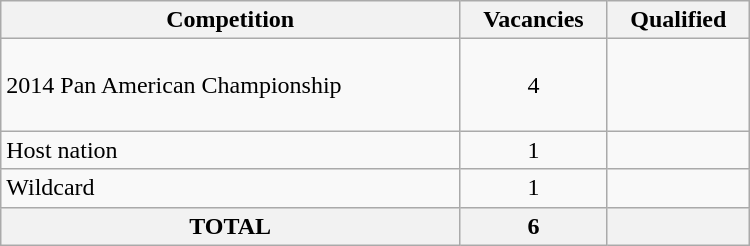<table class="wikitable" width=500>
<tr>
<th>Competition</th>
<th>Vacancies</th>
<th>Qualified</th>
</tr>
<tr>
<td>2014 Pan American Championship</td>
<td align="center">4</td>
<td><br><br><br></td>
</tr>
<tr>
<td>Host nation</td>
<td align="center">1</td>
<td></td>
</tr>
<tr>
<td>Wildcard</td>
<td align="center">1</td>
<td></td>
</tr>
<tr>
<th>TOTAL</th>
<th>6</th>
<th></th>
</tr>
</table>
